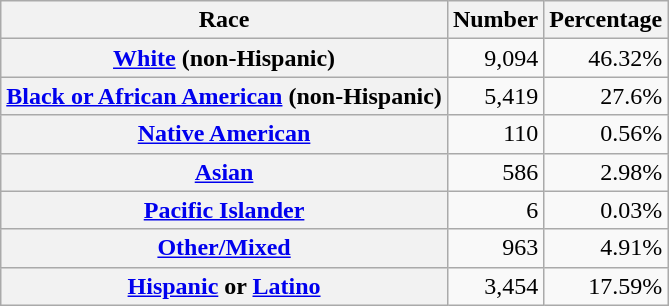<table class="wikitable" style="text-align:right">
<tr>
<th scope="col">Race</th>
<th scope="col">Number</th>
<th scope="col">Percentage</th>
</tr>
<tr>
<th scope="row"><a href='#'>White</a> (non-Hispanic)</th>
<td>9,094</td>
<td>46.32%</td>
</tr>
<tr>
<th scope="row"><a href='#'>Black or African American</a> (non-Hispanic)</th>
<td>5,419</td>
<td>27.6%</td>
</tr>
<tr>
<th scope="row"><a href='#'>Native American</a></th>
<td>110</td>
<td>0.56%</td>
</tr>
<tr>
<th scope="row"><a href='#'>Asian</a></th>
<td>586</td>
<td>2.98%</td>
</tr>
<tr>
<th scope="row"><a href='#'>Pacific Islander</a></th>
<td>6</td>
<td>0.03%</td>
</tr>
<tr>
<th scope="row"><a href='#'>Other/Mixed</a></th>
<td>963</td>
<td>4.91%</td>
</tr>
<tr>
<th scope="row"><a href='#'>Hispanic</a> or <a href='#'>Latino</a></th>
<td>3,454</td>
<td>17.59%</td>
</tr>
</table>
